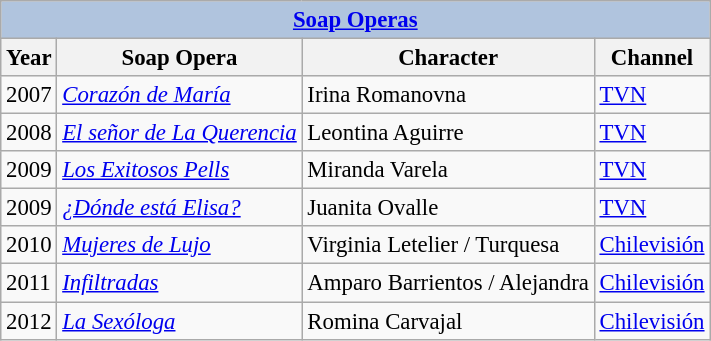<table class="wikitable" style="font-size: 95%;">
<tr>
<th colspan="4" style="background: LightSteelBlue;"><a href='#'>Soap Operas</a></th>
</tr>
<tr>
<th>Year</th>
<th>Soap Opera</th>
<th>Character</th>
<th>Channel</th>
</tr>
<tr>
<td>2007</td>
<td><em><a href='#'>Corazón de María</a></em></td>
<td>Irina Romanovna</td>
<td><a href='#'>TVN</a></td>
</tr>
<tr>
<td>2008</td>
<td><em><a href='#'>El señor de La Querencia</a></em></td>
<td>Leontina Aguirre</td>
<td><a href='#'>TVN</a></td>
</tr>
<tr>
<td>2009</td>
<td><em><a href='#'>Los Exitosos Pells</a></em></td>
<td>Miranda Varela</td>
<td><a href='#'>TVN</a></td>
</tr>
<tr>
<td>2009</td>
<td><em><a href='#'>¿Dónde está Elisa?</a></em></td>
<td>Juanita Ovalle</td>
<td><a href='#'>TVN</a></td>
</tr>
<tr>
<td>2010</td>
<td><em><a href='#'>Mujeres de Lujo</a></em></td>
<td>Virginia Letelier / Turquesa</td>
<td><a href='#'>Chilevisión</a></td>
</tr>
<tr>
<td>2011</td>
<td><em><a href='#'>Infiltradas</a></em></td>
<td>Amparo Barrientos / Alejandra</td>
<td><a href='#'>Chilevisión</a></td>
</tr>
<tr>
<td>2012</td>
<td><em><a href='#'>La Sexóloga</a></em></td>
<td>Romina Carvajal</td>
<td><a href='#'>Chilevisión</a></td>
</tr>
</table>
